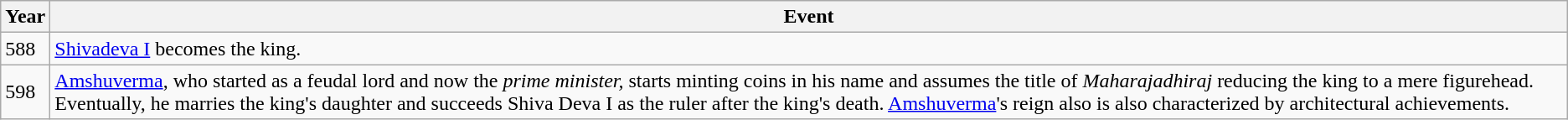<table class="wikitable">
<tr>
<th>Year</th>
<th>Event</th>
</tr>
<tr>
<td>588</td>
<td><a href='#'>Shivadeva I</a> becomes the king.</td>
</tr>
<tr>
<td>598</td>
<td><a href='#'>Amshuverma</a>, who started as a feudal lord and now the <em>prime minister,</em> starts minting coins in his name and assumes the title of <em>Maharajadhiraj</em> reducing the king to a mere figurehead. Eventually, he marries the king's daughter and succeeds Shiva Deva I as the ruler after the king's death. <a href='#'>Amshuverma</a>'s reign also is also characterized by architectural achievements.</td>
</tr>
</table>
